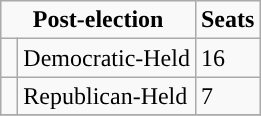<table class= "wikitable">
<tr>
<td colspan= "2" rowspan= "1" align= "center" valign= "top"><strong>Post-election</strong></td>
<td valign= "top"><strong>Seats</strong><br></td>
</tr>
<tr>
<td style="background-color:"> </td>
<td>Democratic-Held</td>
<td>16</td>
</tr>
<tr>
<td style="background-color:"> </td>
<td>Republican-Held</td>
<td>7</td>
</tr>
<tr>
</tr>
</table>
